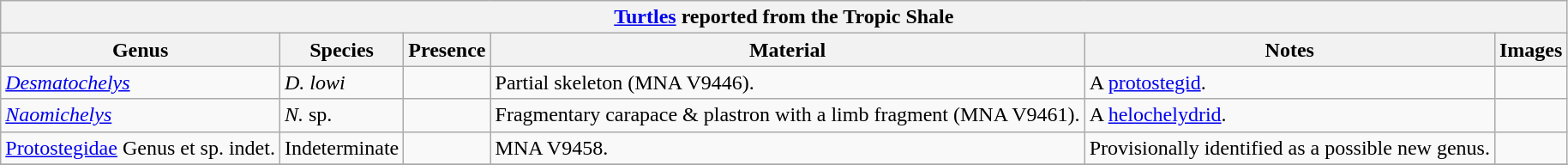<table class="wikitable" align="center">
<tr>
<th colspan="6" align="center"><strong><a href='#'>Turtles</a> reported from the Tropic Shale</strong></th>
</tr>
<tr>
<th>Genus</th>
<th>Species</th>
<th>Presence</th>
<th><strong>Material</strong></th>
<th>Notes</th>
<th>Images</th>
</tr>
<tr>
<td><em><a href='#'>Desmatochelys</a></em></td>
<td><em>D. lowi</em></td>
<td></td>
<td>Partial skeleton (MNA V9446).</td>
<td>A <a href='#'>protostegid</a>.</td>
<td></td>
</tr>
<tr>
<td><em><a href='#'>Naomichelys</a></em></td>
<td><em>N.</em> sp.</td>
<td></td>
<td>Fragmentary carapace & plastron with a limb fragment (MNA V9461).</td>
<td>A <a href='#'>helochelydrid</a>.</td>
<td></td>
</tr>
<tr>
<td><a href='#'>Protostegidae</a> Genus et sp. indet.</td>
<td>Indeterminate</td>
<td></td>
<td>MNA V9458.</td>
<td>Provisionally identified as a possible new genus.</td>
<td></td>
</tr>
<tr>
</tr>
</table>
